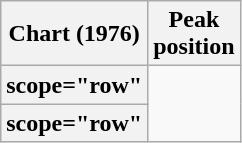<table class="wikitable plainrowheaders sortable">
<tr>
<th scope="col">Chart (1976)</th>
<th scope="col">Peak<br>position</th>
</tr>
<tr>
<th>scope="row" </th>
</tr>
<tr>
<th>scope="row" </th>
</tr>
</table>
